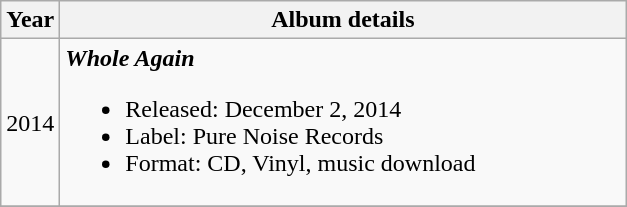<table class="wikitable">
<tr>
<th width="20">Year</th>
<th width="370">Album details</th>
</tr>
<tr>
<td>2014</td>
<td><strong><em>Whole Again</em></strong><br><ul><li>Released: December 2, 2014</li><li>Label: Pure Noise Records</li><li>Format: CD, Vinyl, music download</li></ul></td>
</tr>
<tr>
</tr>
</table>
